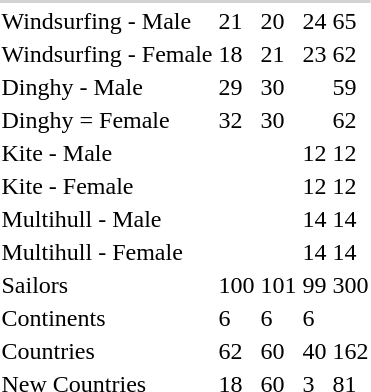<table>
<tr>
</tr>
<tr>
</tr>
<tr>
</tr>
<tr>
</tr>
<tr>
</tr>
<tr>
</tr>
<tr>
</tr>
<tr>
</tr>
<tr>
</tr>
<tr>
</tr>
<tr>
</tr>
<tr>
</tr>
<tr>
</tr>
<tr>
</tr>
<tr>
</tr>
<tr>
</tr>
<tr>
</tr>
<tr>
</tr>
<tr>
</tr>
<tr>
</tr>
<tr>
</tr>
<tr>
</tr>
<tr>
</tr>
<tr>
</tr>
<tr>
</tr>
<tr>
</tr>
<tr>
</tr>
<tr>
</tr>
<tr>
</tr>
<tr>
</tr>
<tr>
</tr>
<tr>
</tr>
<tr>
</tr>
<tr>
</tr>
<tr>
</tr>
<tr>
</tr>
<tr>
</tr>
<tr>
</tr>
<tr>
</tr>
<tr>
</tr>
<tr>
</tr>
<tr>
</tr>
<tr>
</tr>
<tr>
</tr>
<tr>
</tr>
<tr>
</tr>
<tr>
</tr>
<tr>
</tr>
<tr>
</tr>
<tr>
</tr>
<tr>
</tr>
<tr>
</tr>
<tr>
</tr>
<tr>
</tr>
<tr>
</tr>
<tr>
</tr>
<tr>
</tr>
<tr>
</tr>
<tr>
</tr>
<tr>
</tr>
<tr>
</tr>
<tr>
</tr>
<tr>
</tr>
<tr>
</tr>
<tr>
</tr>
<tr>
</tr>
<tr>
</tr>
<tr>
</tr>
<tr>
</tr>
<tr>
</tr>
<tr>
</tr>
<tr>
</tr>
<tr>
</tr>
<tr>
</tr>
<tr>
</tr>
<tr>
</tr>
<tr>
</tr>
<tr>
</tr>
<tr>
</tr>
<tr>
</tr>
<tr>
</tr>
<tr>
<td colspan=30 bgcolor=lightgray></td>
</tr>
<tr>
<td align=left>Windsurfing - Male</td>
<td>21</td>
<td>20</td>
<td>24</td>
<td>65</td>
</tr>
<tr>
<td align=left>Windsurfing - Female</td>
<td>18</td>
<td>21</td>
<td>23</td>
<td>62</td>
</tr>
<tr>
<td align=left>Dinghy - Male</td>
<td>29</td>
<td>30</td>
<td></td>
<td>59</td>
</tr>
<tr>
<td align=left>Dinghy = Female</td>
<td>32</td>
<td>30</td>
<td></td>
<td>62</td>
</tr>
<tr>
<td align=left>Kite - Male</td>
<td></td>
<td></td>
<td>12</td>
<td>12</td>
</tr>
<tr>
<td align=left>Kite - Female</td>
<td></td>
<td></td>
<td>12</td>
<td>12</td>
</tr>
<tr>
<td align=left>Multihull - Male</td>
<td></td>
<td></td>
<td>14</td>
<td>14</td>
</tr>
<tr>
<td align=left>Multihull - Female</td>
<td></td>
<td></td>
<td>14</td>
<td>14</td>
</tr>
<tr>
<td align=left>Sailors</td>
<td>100</td>
<td>101</td>
<td>99</td>
<td>300</td>
</tr>
<tr>
<td align=left>Continents</td>
<td>6</td>
<td>6</td>
<td>6</td>
<td></td>
</tr>
<tr>
<td align=left>Countries</td>
<td>62</td>
<td>60</td>
<td>40</td>
<td>162</td>
</tr>
<tr>
<td align=left>New Countries</td>
<td>18</td>
<td>60</td>
<td>3</td>
<td>81</td>
</tr>
<tr>
</tr>
</table>
